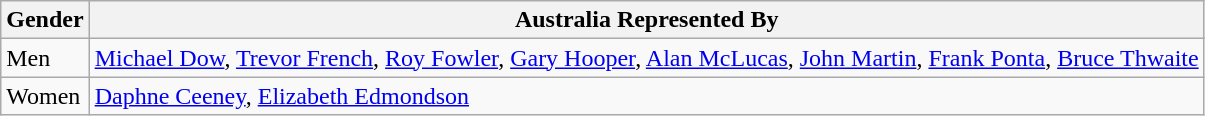<table cellspacing="0" cellpadding="0">
<tr>
<td valign="top"><br><table class=wikitable>
<tr>
<th>Gender</th>
<th>Australia Represented By</th>
</tr>
<tr>
<td>Men</td>
<td><a href='#'>Michael Dow</a>, <a href='#'>Trevor French</a>, <a href='#'>Roy Fowler</a>, <a href='#'>Gary Hooper</a>, <a href='#'>Alan McLucas</a>, <a href='#'>John Martin</a>, <a href='#'>Frank Ponta</a>, <a href='#'>Bruce Thwaite</a></td>
</tr>
<tr>
<td>Women</td>
<td><a href='#'>Daphne Ceeney</a>, <a href='#'>Elizabeth Edmondson</a></td>
</tr>
</table>
</td>
</tr>
</table>
